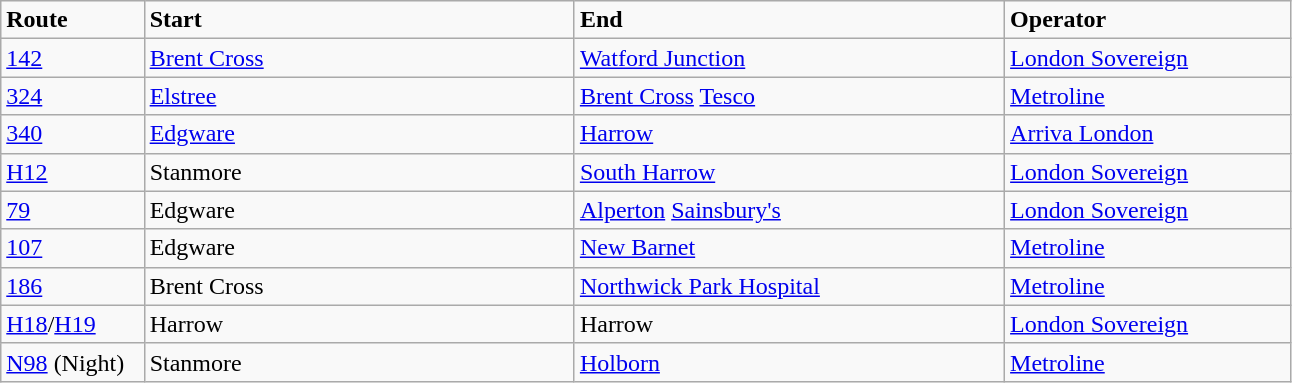<table class="wikitable">
<tr>
<td style="width:10%;"><strong>Route</strong></td>
<td style="width:30%;"><strong>Start</strong></td>
<td style="width:30%;"><strong>End</strong></td>
<td style="width:20%;"><strong>Operator</strong></td>
</tr>
<tr>
<td><a href='#'>142</a></td>
<td><a href='#'>Brent Cross</a></td>
<td><a href='#'>Watford Junction</a></td>
<td><a href='#'>London Sovereign</a></td>
</tr>
<tr>
<td><a href='#'>324</a></td>
<td><a href='#'>Elstree</a></td>
<td><a href='#'>Brent Cross</a> <a href='#'>Tesco</a></td>
<td><a href='#'>Metroline</a></td>
</tr>
<tr>
<td><a href='#'>340</a></td>
<td><a href='#'>Edgware</a></td>
<td><a href='#'>Harrow</a></td>
<td><a href='#'>Arriva London</a></td>
</tr>
<tr>
<td><a href='#'>H12</a></td>
<td>Stanmore</td>
<td><a href='#'>South Harrow</a></td>
<td><a href='#'>London Sovereign</a></td>
</tr>
<tr>
<td><a href='#'>79</a></td>
<td>Edgware</td>
<td><a href='#'>Alperton</a> <a href='#'>Sainsbury's</a></td>
<td><a href='#'>London Sovereign</a></td>
</tr>
<tr>
<td><a href='#'>107</a></td>
<td>Edgware</td>
<td><a href='#'>New Barnet</a></td>
<td><a href='#'>Metroline</a></td>
</tr>
<tr>
<td><a href='#'>186</a></td>
<td>Brent Cross</td>
<td><a href='#'>Northwick Park Hospital</a></td>
<td><a href='#'>Metroline</a></td>
</tr>
<tr>
<td><a href='#'>H18</a>/<a href='#'>H19</a></td>
<td>Harrow</td>
<td>Harrow</td>
<td><a href='#'>London Sovereign</a></td>
</tr>
<tr>
<td><a href='#'>N98</a> (Night)</td>
<td>Stanmore</td>
<td><a href='#'>Holborn</a></td>
<td><a href='#'>Metroline</a></td>
</tr>
</table>
